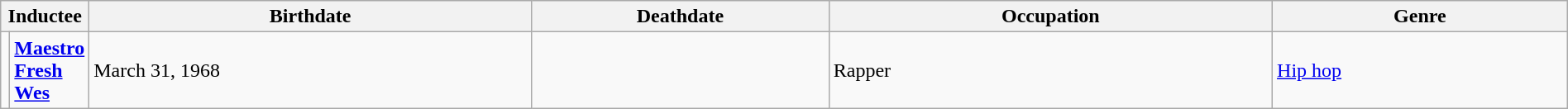<table class="wikitable" width="100%">
<tr>
<th colspan=2>Inductee</th>
<th width="30%">Birthdate</th>
<th width="20%">Deathdate</th>
<th width="30%">Occupation</th>
<th width="50%">Genre</th>
</tr>
<tr>
<td></td>
<td><strong><a href='#'>Maestro Fresh Wes</a></strong></td>
<td>March 31, 1968</td>
<td></td>
<td>Rapper</td>
<td><a href='#'>Hip hop</a></td>
</tr>
</table>
